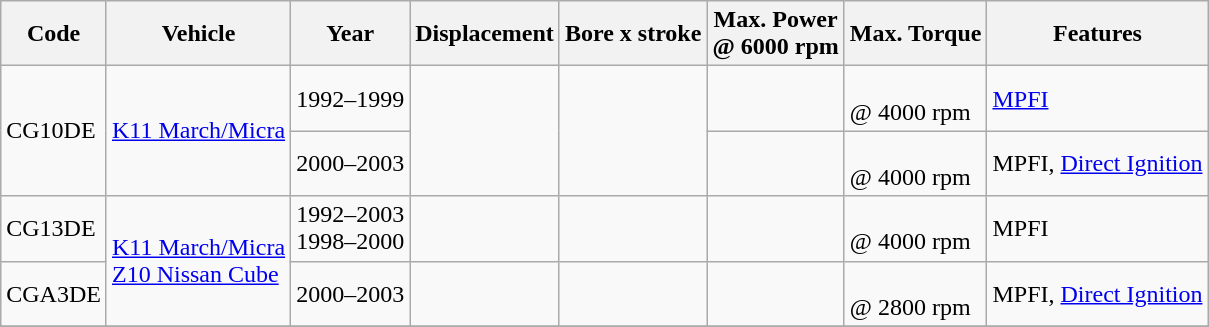<table class="wikitable">
<tr>
<th>Code</th>
<th>Vehicle</th>
<th>Year</th>
<th>Displacement</th>
<th>Bore x stroke</th>
<th>Max. Power<br>@ 6000 rpm</th>
<th>Max. Torque</th>
<th>Features</th>
</tr>
<tr>
<td rowspan=2>CG10DE</td>
<td rowspan=2><a href='#'>K11 March/Micra</a></td>
<td>1992–1999</td>
<td rowspan=2></td>
<td rowspan=2></td>
<td></td>
<td><br> @ 4000 rpm</td>
<td><a href='#'>MPFI</a></td>
</tr>
<tr>
<td>2000–2003</td>
<td></td>
<td><br> @ 4000 rpm</td>
<td>MPFI, <a href='#'>Direct Ignition</a></td>
</tr>
<tr>
<td>CG13DE</td>
<td rowspan=2><a href='#'>K11 March/Micra</a><br><a href='#'>Z10 Nissan Cube</a></td>
<td>1992–2003<br>1998–2000</td>
<td></td>
<td></td>
<td></td>
<td><br> @ 4000 rpm</td>
<td>MPFI</td>
</tr>
<tr>
<td>CGA3DE</td>
<td>2000–2003</td>
<td></td>
<td></td>
<td></td>
<td><br>@ 2800 rpm</td>
<td>MPFI, <a href='#'>Direct Ignition</a></td>
</tr>
<tr>
</tr>
</table>
